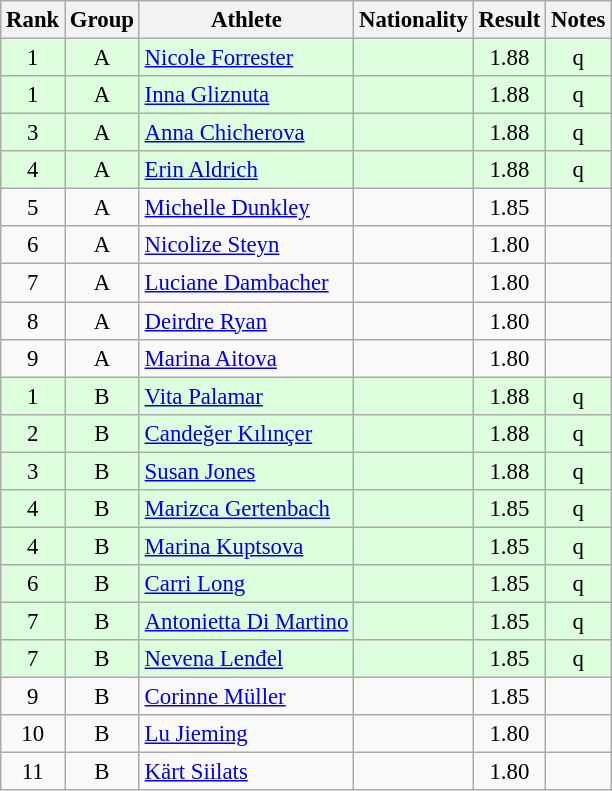<table class="wikitable sortable" style="text-align:center;font-size:95%">
<tr>
<th>Rank</th>
<th>Group</th>
<th>Athlete</th>
<th>Nationality</th>
<th>Result</th>
<th>Notes</th>
</tr>
<tr bgcolor=ddffdd>
<td>1</td>
<td>A</td>
<td align="left"><a href='#'>Nicole Forrester</a></td>
<td align=left></td>
<td>1.88</td>
<td>q</td>
</tr>
<tr bgcolor=ddffdd>
<td>1</td>
<td>A</td>
<td align="left"><a href='#'>Inna Gliznuta</a></td>
<td align=left></td>
<td>1.88</td>
<td>q</td>
</tr>
<tr bgcolor=ddffdd>
<td>3</td>
<td>A</td>
<td align="left"><a href='#'>Anna Chicherova</a></td>
<td align=left></td>
<td>1.88</td>
<td>q</td>
</tr>
<tr bgcolor=ddffdd>
<td>4</td>
<td>A</td>
<td align="left"><a href='#'>Erin Aldrich</a></td>
<td align=left></td>
<td>1.88</td>
<td>q</td>
</tr>
<tr>
<td>5</td>
<td>A</td>
<td align="left"><a href='#'>Michelle Dunkley</a></td>
<td align=left></td>
<td>1.85</td>
<td></td>
</tr>
<tr>
<td>6</td>
<td>A</td>
<td align="left"><a href='#'>Nicolize Steyn</a></td>
<td align=left></td>
<td>1.80</td>
<td></td>
</tr>
<tr>
<td>7</td>
<td>A</td>
<td align="left"><a href='#'>Luciane Dambacher</a></td>
<td align=left></td>
<td>1.80</td>
<td></td>
</tr>
<tr>
<td>8</td>
<td>A</td>
<td align="left"><a href='#'>Deirdre Ryan</a></td>
<td align=left></td>
<td>1.80</td>
<td></td>
</tr>
<tr>
<td>9</td>
<td>A</td>
<td align="left"><a href='#'>Marina Aitova</a></td>
<td align=left></td>
<td>1.80</td>
<td></td>
</tr>
<tr bgcolor=ddffdd>
<td>1</td>
<td>B</td>
<td align="left"><a href='#'>Vita Palamar</a></td>
<td align=left></td>
<td>1.88</td>
<td>q</td>
</tr>
<tr bgcolor=ddffdd>
<td>2</td>
<td>B</td>
<td align="left"><a href='#'>Candeğer Kılınçer</a></td>
<td align=left></td>
<td>1.88</td>
<td>q</td>
</tr>
<tr bgcolor=ddffdd>
<td>3</td>
<td>B</td>
<td align="left"><a href='#'>Susan Jones</a></td>
<td align=left></td>
<td>1.88</td>
<td>q</td>
</tr>
<tr bgcolor=ddffdd>
<td>4</td>
<td>B</td>
<td align="left"><a href='#'>Marizca Gertenbach</a></td>
<td align=left></td>
<td>1.85</td>
<td>q</td>
</tr>
<tr bgcolor=ddffdd>
<td>4</td>
<td>B</td>
<td align="left"><a href='#'>Marina Kuptsova</a></td>
<td align=left></td>
<td>1.85</td>
<td>q</td>
</tr>
<tr bgcolor=ddffdd>
<td>6</td>
<td>B</td>
<td align="left"><a href='#'>Carri Long</a></td>
<td align=left></td>
<td>1.85</td>
<td>q</td>
</tr>
<tr bgcolor=ddffdd>
<td>7</td>
<td>B</td>
<td align="left"><a href='#'>Antonietta Di Martino</a></td>
<td align=left></td>
<td>1.85</td>
<td>q</td>
</tr>
<tr bgcolor=ddffdd>
<td>7</td>
<td>B</td>
<td align="left"><a href='#'>Nevena Lenđel</a></td>
<td align=left></td>
<td>1.85</td>
<td>q</td>
</tr>
<tr>
<td>9</td>
<td>B</td>
<td align="left"><a href='#'>Corinne Müller</a></td>
<td align=left></td>
<td>1.85</td>
<td></td>
</tr>
<tr>
<td>10</td>
<td>B</td>
<td align="left"><a href='#'>Lu Jieming</a></td>
<td align=left></td>
<td>1.80</td>
<td></td>
</tr>
<tr>
<td>11</td>
<td>B</td>
<td align="left"><a href='#'>Kärt Siilats</a></td>
<td align=left></td>
<td>1.80</td>
<td></td>
</tr>
</table>
